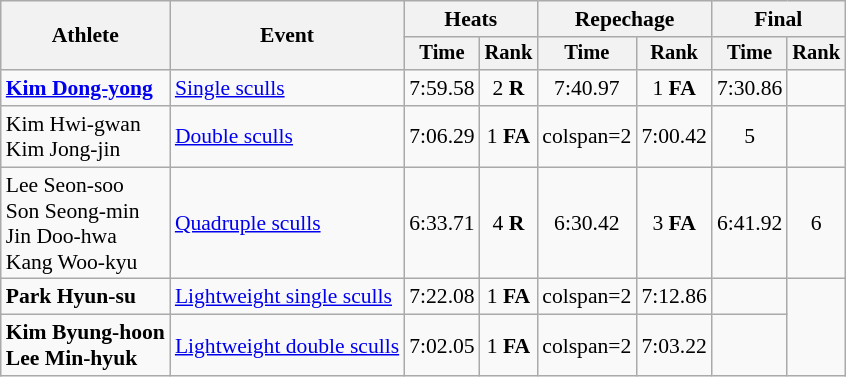<table class=wikitable style=font-size:90%;text-align:center>
<tr>
<th rowspan=2>Athlete</th>
<th rowspan=2>Event</th>
<th colspan=2>Heats</th>
<th colspan=2>Repechage</th>
<th colspan=2>Final</th>
</tr>
<tr style="font-size:95%">
<th>Time</th>
<th>Rank</th>
<th>Time</th>
<th>Rank</th>
<th>Time</th>
<th>Rank</th>
</tr>
<tr>
<td align=left><strong><a href='#'>Kim Dong-yong</a></strong></td>
<td align=left><a href='#'>Single sculls</a></td>
<td>7:59.58</td>
<td>2 <strong>R</strong></td>
<td>7:40.97</td>
<td>1 <strong>FA</strong></td>
<td>7:30.86</td>
<td></td>
</tr>
<tr>
<td align=left>Kim Hwi-gwan<br>Kim Jong-jin</td>
<td align=left><a href='#'>Double sculls</a></td>
<td>7:06.29</td>
<td>1 <strong>FA</strong></td>
<td>colspan=2 </td>
<td>7:00.42</td>
<td>5</td>
</tr>
<tr>
<td align=left>Lee Seon-soo<br>Son Seong-min<br>Jin Doo-hwa<br>Kang Woo-kyu</td>
<td align=left><a href='#'>Quadruple sculls</a></td>
<td>6:33.71</td>
<td>4 <strong>R</strong></td>
<td>6:30.42</td>
<td>3 <strong>FA</strong></td>
<td>6:41.92</td>
<td>6</td>
</tr>
<tr>
<td align=left><strong>Park Hyun-su</strong></td>
<td align=left><a href='#'>Lightweight single sculls</a></td>
<td>7:22.08</td>
<td>1 <strong>FA</strong></td>
<td>colspan=2 </td>
<td>7:12.86</td>
<td></td>
</tr>
<tr>
<td align=left><strong>Kim Byung-hoon<br>Lee Min-hyuk</strong></td>
<td align=left><a href='#'>Lightweight double sculls</a></td>
<td>7:02.05</td>
<td>1 <strong>FA</strong></td>
<td>colspan=2 </td>
<td>7:03.22</td>
<td></td>
</tr>
</table>
